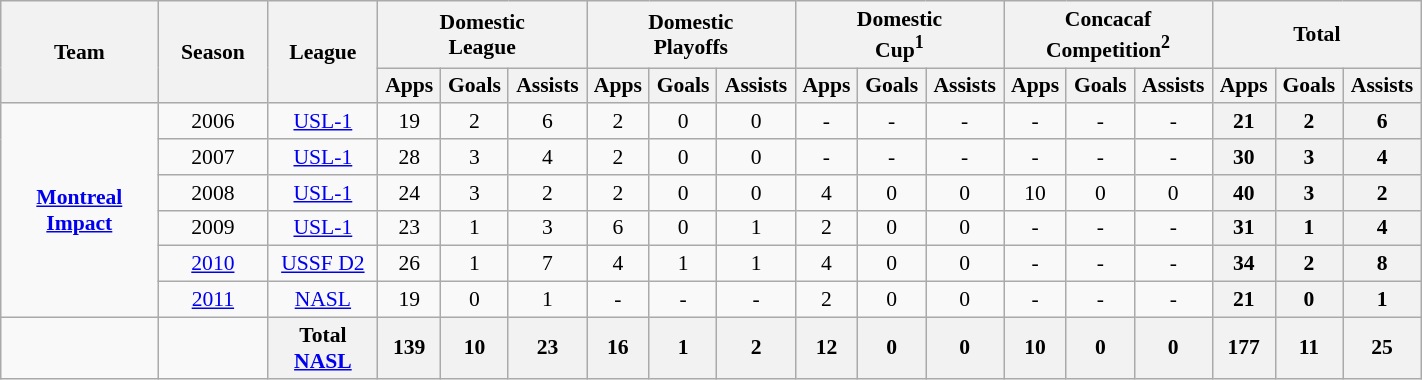<table class="wikitable" style=font-size:90% text-align: center width=75%>
<tr>
<th rowspan=2 width=10%><strong>Team</strong></th>
<th rowspan=2 width=7%><strong>Season</strong></th>
<th rowspan=2 width=7%><strong>League</strong></th>
<th colspan=3 width=10%>Domestic<br>League</th>
<th colspan=3 width=10%>Domestic<br>Playoffs</th>
<th colspan=3 width=10%>Domestic<br>Cup<sup>1</sup></th>
<th colspan=3 width=10%>Concacaf<br>Competition<sup>2</sup></th>
<th colspan=3 width=10%>Total</th>
</tr>
<tr>
<th align=center><strong>Apps</strong></th>
<th align=center><strong>Goals</strong></th>
<th align=center><strong>Assists</strong></th>
<th align=center><strong>Apps</strong></th>
<th align=center><strong>Goals</strong></th>
<th align=center><strong>Assists</strong></th>
<th align=center><strong>Apps</strong></th>
<th align=center><strong>Goals</strong></th>
<th align=center><strong>Assists</strong></th>
<th align=center><strong>Apps</strong></th>
<th align=center><strong>Goals</strong></th>
<th align=center><strong>Assists</strong></th>
<th align=center><strong>Apps</strong></th>
<th align=center><strong>Goals</strong></th>
<th align=center><strong>Assists</strong></th>
</tr>
<tr>
<td rowspan=6 align=center><strong><a href='#'>Montreal Impact</a></strong></td>
<td align=center>2006</td>
<td align=center><a href='#'>USL-1</a></td>
<td align=center>19</td>
<td align=center>2</td>
<td align=center>6</td>
<td align=center>2</td>
<td align=center>0</td>
<td align=center>0</td>
<td align=center>-</td>
<td align=center>-</td>
<td align=center>-</td>
<td align=center>-</td>
<td align=center>-</td>
<td align=center>-</td>
<th align=center><strong>21</strong></th>
<th align=center><strong>2</strong></th>
<th align=center><strong>6</strong></th>
</tr>
<tr>
<td align=center>2007</td>
<td align=center><a href='#'>USL-1</a></td>
<td align=center>28</td>
<td align=center>3</td>
<td align=center>4</td>
<td align=center>2</td>
<td align=center>0</td>
<td align=center>0</td>
<td align=center>-</td>
<td align=center>-</td>
<td align=center>-</td>
<td align=center>-</td>
<td align=center>-</td>
<td align=center>-</td>
<th align=center><strong>30</strong></th>
<th align=center><strong>3</strong></th>
<th align=center><strong>4</strong></th>
</tr>
<tr>
<td align=center>2008</td>
<td align=center><a href='#'>USL-1</a></td>
<td align=center>24</td>
<td align=center>3</td>
<td align=center>2</td>
<td align=center>2</td>
<td align=center>0</td>
<td align=center>0</td>
<td align=center>4</td>
<td align=center>0</td>
<td align=center>0</td>
<td align=center>10</td>
<td align=center>0</td>
<td align=center>0</td>
<th align=center><strong>40</strong></th>
<th align=center><strong>3</strong></th>
<th align=center><strong>2</strong></th>
</tr>
<tr>
<td align=center>2009</td>
<td align=center><a href='#'>USL-1</a></td>
<td align=center>23</td>
<td align=center>1</td>
<td align=center>3</td>
<td align=center>6</td>
<td align=center>0</td>
<td align=center>1</td>
<td align=center>2</td>
<td align=center>0</td>
<td align=center>0</td>
<td align=center>-</td>
<td align=center>-</td>
<td align=center>-</td>
<th align=center><strong>31</strong></th>
<th align=center><strong>1</strong></th>
<th align=center><strong>4</strong></th>
</tr>
<tr>
<td align=center><a href='#'>2010</a></td>
<td align=center><a href='#'>USSF D2</a></td>
<td align=center>26</td>
<td align=center>1</td>
<td align=center>7</td>
<td align=center>4</td>
<td align=center>1</td>
<td align=center>1</td>
<td align=center>4</td>
<td align=center>0</td>
<td align=center>0</td>
<td align=center>-</td>
<td align=center>-</td>
<td align=center>-</td>
<th align=center><strong>34</strong></th>
<th align=center><strong>2</strong></th>
<th align=center><strong>8</strong></th>
</tr>
<tr>
<td align=center><a href='#'>2011</a></td>
<td align=center><a href='#'>NASL</a></td>
<td align=center>19</td>
<td align=center>0</td>
<td align=center>1</td>
<td align=center>-</td>
<td align=center>-</td>
<td align=center>-</td>
<td align=center>2</td>
<td align=center>0</td>
<td align=center>0</td>
<td align=center>-</td>
<td align=center>-</td>
<td align=center>-</td>
<th align=center><strong>21</strong></th>
<th align=center><strong>0</strong></th>
<th align=center><strong>1</strong></th>
</tr>
<tr>
<td></td>
<td></td>
<th>Total <a href='#'>NASL</a></th>
<th>139</th>
<th>10</th>
<th>23</th>
<th>16</th>
<th>1</th>
<th>2</th>
<th>12</th>
<th>0</th>
<th>0</th>
<th>10</th>
<th>0</th>
<th>0</th>
<th>177</th>
<th>11</th>
<th>25</th>
</tr>
</table>
